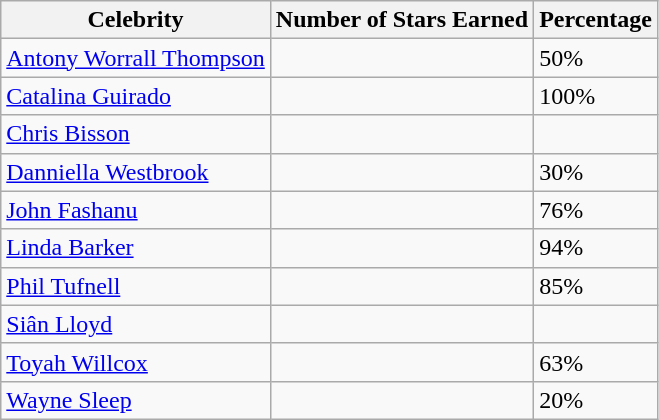<table class=wikitable >
<tr>
<th>Celebrity</th>
<th>Number of Stars Earned</th>
<th>Percentage</th>
</tr>
<tr>
<td><a href='#'>Antony Worrall Thompson</a></td>
<td></td>
<td>50%</td>
</tr>
<tr>
<td><a href='#'>Catalina Guirado</a></td>
<td></td>
<td>100%</td>
</tr>
<tr>
<td><a href='#'>Chris Bisson</a></td>
<td></td>
<td></td>
</tr>
<tr>
<td><a href='#'>Danniella Westbrook</a></td>
<td></td>
<td>30%</td>
</tr>
<tr>
<td><a href='#'>John Fashanu</a></td>
<td></td>
<td>76%</td>
</tr>
<tr>
<td><a href='#'>Linda Barker</a></td>
<td></td>
<td>94%</td>
</tr>
<tr>
<td><a href='#'>Phil Tufnell</a></td>
<td></td>
<td>85%</td>
</tr>
<tr>
<td><a href='#'>Siân Lloyd</a></td>
<td></td>
<td></td>
</tr>
<tr>
<td><a href='#'>Toyah Willcox</a></td>
<td></td>
<td>63%</td>
</tr>
<tr>
<td><a href='#'>Wayne Sleep</a></td>
<td></td>
<td>20%</td>
</tr>
</table>
